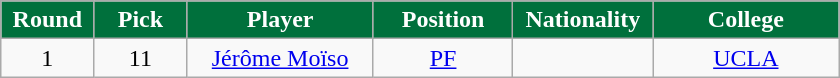<table class="wikitable sortable sortable">
<tr>
<th style="background:#00703C; color:white" width="10%">Round</th>
<th style="background:#00703C; color:white" width="10%">Pick</th>
<th style="background:#00703C; color:white" width="20%">Player</th>
<th style="background:#00703C; color:white" width="15%">Position</th>
<th style="background:#00703C; color:white" width="15%">Nationality</th>
<th style="background:#00703C; color:white" width="20%">College</th>
</tr>
<tr style="text-align: center">
<td>1</td>
<td>11</td>
<td><a href='#'>Jérôme Moïso</a></td>
<td><a href='#'>PF</a></td>
<td></td>
<td><a href='#'>UCLA</a></td>
</tr>
</table>
